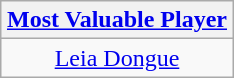<table class=wikitable style="text-align:center; margin:auto">
<tr>
<th><a href='#'>Most Valuable Player</a></th>
</tr>
<tr>
<td> <a href='#'>Leia Dongue</a></td>
</tr>
</table>
